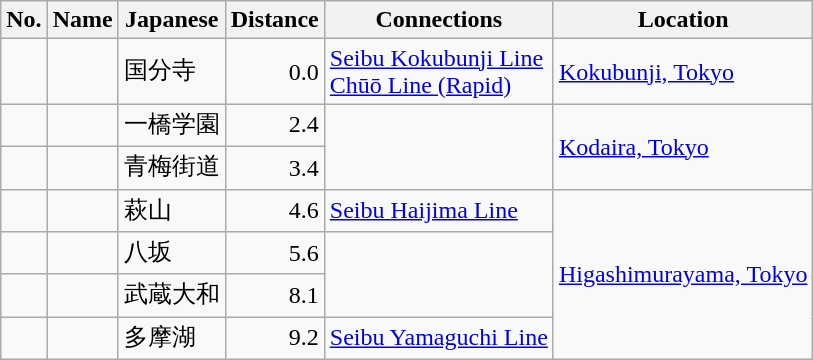<table class="wikitable">
<tr>
<th>No.</th>
<th>Name</th>
<th>Japanese</th>
<th>Distance<br></th>
<th>Connections</th>
<th>Location</th>
</tr>
<tr>
<td></td>
<td></td>
<td>国分寺</td>
<td align=right>0.0</td>
<td> <a href='#'>Seibu Kokubunji Line</a><br> <a href='#'>Chūō Line (Rapid)</a></td>
<td><a href='#'>Kokubunji, Tokyo</a></td>
</tr>
<tr>
<td></td>
<td></td>
<td>一橋学園</td>
<td align=right>2.4</td>
<td rowspan=2> </td>
<td rowspan=2><a href='#'>Kodaira, Tokyo</a></td>
</tr>
<tr>
<td></td>
<td></td>
<td>青梅街道</td>
<td align=right>3.4</td>
</tr>
<tr>
<td></td>
<td></td>
<td>萩山</td>
<td align=right>4.6</td>
<td> <a href='#'>Seibu Haijima Line</a></td>
<td rowspan=4><a href='#'>Higashimurayama, Tokyo</a></td>
</tr>
<tr>
<td></td>
<td></td>
<td>八坂</td>
<td align=right>5.6</td>
<td rowspan=2> </td>
</tr>
<tr>
<td></td>
<td></td>
<td>武蔵大和</td>
<td align=right>8.1</td>
</tr>
<tr>
<td></td>
<td></td>
<td>多摩湖</td>
<td align=right>9.2</td>
<td> <a href='#'>Seibu Yamaguchi Line</a></td>
</tr>
</table>
